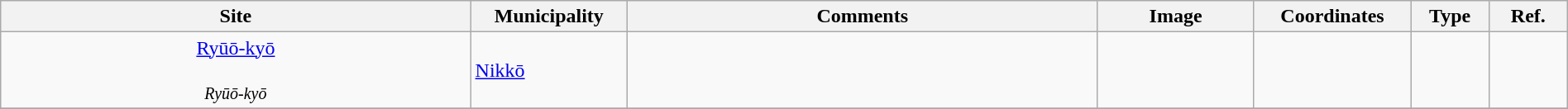<table class="wikitable sortable"  style="width:100%;">
<tr>
<th width="30%" align="left">Site</th>
<th width="10%" align="left">Municipality</th>
<th width="30%" align="left" class="unsortable">Comments</th>
<th width="10%" align="left"  class="unsortable">Image</th>
<th width="10%" align="left" class="unsortable">Coordinates</th>
<th width="5%" align="left">Type</th>
<th width="5%" align="left"  class="unsortable">Ref.</th>
</tr>
<tr>
<td align="center"><a href='#'>Ryūō-kyō</a><br><br><small><em>Ryūō-kyō</em></small></td>
<td><a href='#'>Nikkō</a></td>
<td></td>
<td></td>
<td></td>
<td></td>
<td></td>
</tr>
<tr>
</tr>
</table>
